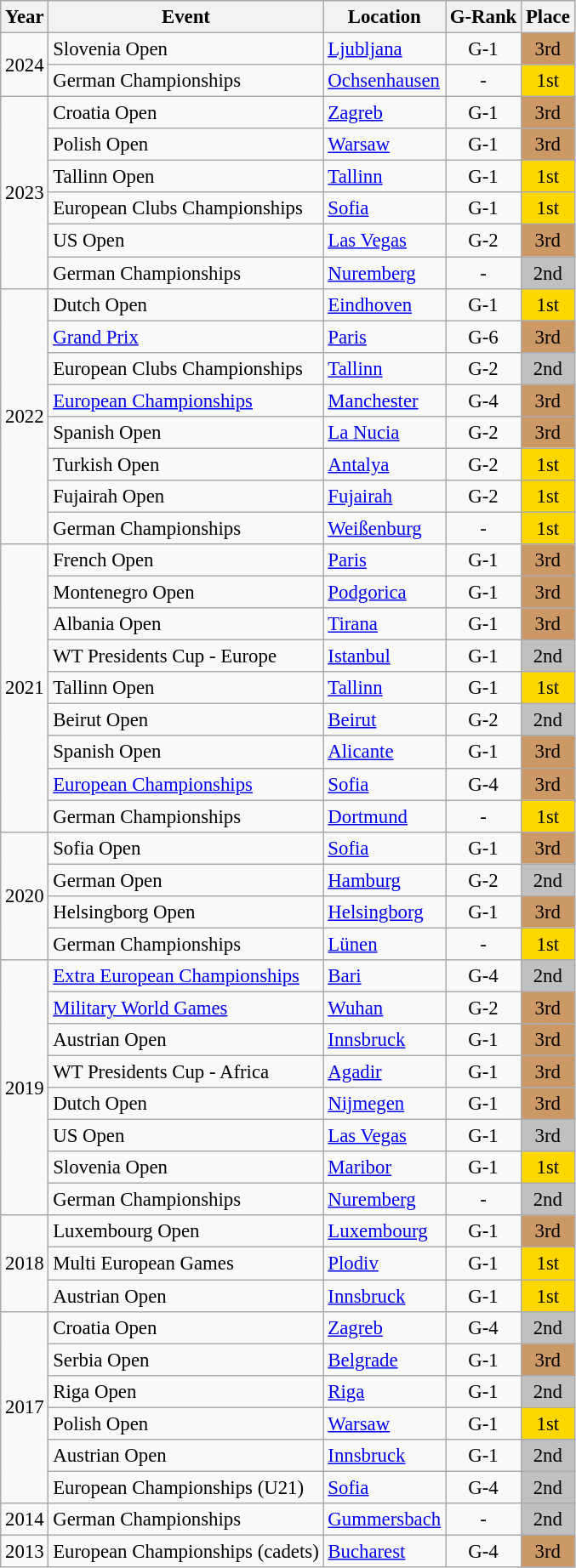<table class="wikitable" style="text-align:center; font-size:95%;">
<tr>
<th align="center">Year</th>
<th>Event</th>
<th>Location</th>
<th>G-Rank</th>
<th>Place</th>
</tr>
<tr>
<td rowspan="2">2024</td>
<td align="left">Slovenia Open</td>
<td align="left"> <a href='#'>Ljubljana</a></td>
<td>G-1</td>
<td align="center" bgcolor="cc9966">3rd</td>
</tr>
<tr>
<td align="left">German Championships</td>
<td align="left"> <a href='#'>Ochsenhausen</a></td>
<td>-</td>
<td align="center" bgcolor="gold">1st</td>
</tr>
<tr>
<td rowspan="6">2023</td>
<td align="left">Croatia Open</td>
<td align="left"> <a href='#'>Zagreb</a></td>
<td>G-1</td>
<td align="center" bgcolor="cc9966">3rd</td>
</tr>
<tr>
<td align="left">Polish Open</td>
<td align="left"> <a href='#'>Warsaw</a></td>
<td>G-1</td>
<td align="center" bgcolor="cc9966">3rd</td>
</tr>
<tr>
<td align="left">Tallinn Open</td>
<td align="left"> <a href='#'>Tallinn</a></td>
<td>G-1</td>
<td align="center" bgcolor="gold">1st</td>
</tr>
<tr>
<td align="left">European Clubs Championships</td>
<td align="left"> <a href='#'>Sofia</a></td>
<td>G-1</td>
<td align="center" bgcolor="gold">1st</td>
</tr>
<tr>
<td align="left">US Open</td>
<td align="left"> <a href='#'>Las Vegas</a></td>
<td>G-2</td>
<td align="center" bgcolor="cc9966">3rd</td>
</tr>
<tr>
<td align="left">German Championships</td>
<td align="left"> <a href='#'>Nuremberg</a></td>
<td>-</td>
<td align="center" bgcolor="silver">2nd</td>
</tr>
<tr>
<td rowspan="8">2022</td>
<td align="left">Dutch Open</td>
<td align="left"> <a href='#'>Eindhoven</a></td>
<td>G-1</td>
<td align="center" bgcolor="gold">1st</td>
</tr>
<tr>
<td align="left"><a href='#'>Grand Prix</a></td>
<td align="left"> <a href='#'>Paris</a></td>
<td>G-6</td>
<td align="center" bgcolor="cc9966">3rd</td>
</tr>
<tr>
<td align="left">European Clubs Championships</td>
<td align="left"> <a href='#'>Tallinn</a></td>
<td>G-2</td>
<td align="center" bgcolor="silver">2nd</td>
</tr>
<tr>
<td align="left"><a href='#'>European Championships</a></td>
<td align="left"> <a href='#'>Manchester</a></td>
<td>G-4</td>
<td align="center" bgcolor="cc9966">3rd</td>
</tr>
<tr>
<td align="left">Spanish Open</td>
<td align="left"> <a href='#'>La Nucia</a></td>
<td>G-2</td>
<td align="center" bgcolor="cc9966">3rd</td>
</tr>
<tr>
<td align="left">Turkish Open</td>
<td align="left">  <a href='#'>Antalya</a></td>
<td>G-2</td>
<td align="center" bgcolor="gold">1st</td>
</tr>
<tr>
<td align="left">Fujairah Open</td>
<td align="left"> <a href='#'>Fujairah</a></td>
<td>G-2</td>
<td align="center" bgcolor="gold">1st</td>
</tr>
<tr>
<td align="left">German Championships</td>
<td align="left"> <a href='#'>Weißenburg</a></td>
<td>-</td>
<td align="center" bgcolor="gold">1st</td>
</tr>
<tr>
<td rowspan="9">2021</td>
<td align="left">French Open</td>
<td align="left"> <a href='#'>Paris</a></td>
<td>G-1</td>
<td align="center" bgcolor="cc9966">3rd</td>
</tr>
<tr>
<td align="left">Montenegro Open</td>
<td align="left"> <a href='#'>Podgorica</a></td>
<td>G-1</td>
<td align="center" bgcolor="cc9966">3rd</td>
</tr>
<tr>
<td align="left">Albania Open</td>
<td align="left"> <a href='#'>Tirana</a></td>
<td>G-1</td>
<td align="center" bgcolor="cc9966">3rd</td>
</tr>
<tr>
<td align="left">WT Presidents Cup - Europe</td>
<td align="left"> <a href='#'>Istanbul</a></td>
<td>G-1</td>
<td align="center" bgcolor="silver">2nd</td>
</tr>
<tr>
<td align="left">Tallinn Open</td>
<td align="left"> <a href='#'>Tallinn</a></td>
<td>G-1</td>
<td align="center" bgcolor="gold">1st</td>
</tr>
<tr>
<td align="left">Beirut Open</td>
<td align="left"> <a href='#'>Beirut</a></td>
<td>G-2</td>
<td align="center" bgcolor="silver">2nd</td>
</tr>
<tr>
<td align="left">Spanish Open</td>
<td align="left"> <a href='#'>Alicante</a></td>
<td>G-1</td>
<td align="center" bgcolor="cc9966">3rd</td>
</tr>
<tr>
<td align="left"><a href='#'>European Championships</a></td>
<td align="left"> <a href='#'>Sofia</a></td>
<td>G-4</td>
<td align="center" bgcolor="cc9966">3rd</td>
</tr>
<tr>
<td align="left">German Championships</td>
<td align="left"> <a href='#'>Dortmund</a></td>
<td>-</td>
<td align="center" bgcolor="gold">1st</td>
</tr>
<tr>
<td rowspan="4">2020</td>
<td align="left">Sofia Open</td>
<td align="left"> <a href='#'>Sofia</a></td>
<td>G-1</td>
<td align="center" bgcolor="cc9966">3rd</td>
</tr>
<tr>
<td align="left">German Open</td>
<td align="left"> <a href='#'>Hamburg</a></td>
<td>G-2</td>
<td align="center" bgcolor="silver">2nd</td>
</tr>
<tr>
<td align="left">Helsingborg Open</td>
<td align="left"> <a href='#'>Helsingborg</a></td>
<td>G-1</td>
<td align="center" bgcolor="cc9966">3rd</td>
</tr>
<tr>
<td align="left">German Championships</td>
<td align="left"> <a href='#'>Lünen</a></td>
<td>-</td>
<td align="center" bgcolor="gold">1st</td>
</tr>
<tr>
<td rowspan="8">2019</td>
<td align="left"><a href='#'>Extra European Championships</a></td>
<td align="left"> <a href='#'>Bari</a></td>
<td>G-4</td>
<td align="center" bgcolor="silver">2nd</td>
</tr>
<tr>
<td align="left"><a href='#'>Military World Games</a></td>
<td align="left"> <a href='#'>Wuhan</a></td>
<td>G-2</td>
<td align="center" bgcolor="cc9966">3rd</td>
</tr>
<tr>
<td align="left">Austrian Open</td>
<td align="left"> <a href='#'>Innsbruck</a></td>
<td>G-1</td>
<td align="center" bgcolor="cc9966">3rd</td>
</tr>
<tr>
<td align="left">WT Presidents Cup - Africa</td>
<td align="left"> <a href='#'>Agadir</a></td>
<td>G-1</td>
<td align="center" bgcolor="cc9966">3rd</td>
</tr>
<tr>
<td align="left">Dutch Open</td>
<td align="left"> <a href='#'>Nijmegen</a></td>
<td>G-1</td>
<td align="center" bgcolor="cc9966">3rd</td>
</tr>
<tr>
<td align="left">US Open</td>
<td align="left"> <a href='#'>Las Vegas</a></td>
<td>G-1</td>
<td align="center" bgcolor="silver">3rd</td>
</tr>
<tr>
<td align="left">Slovenia Open</td>
<td align="left"> <a href='#'>Maribor</a></td>
<td>G-1</td>
<td align="center" bgcolor="gold">1st</td>
</tr>
<tr>
<td align="left">German Championships</td>
<td align="left"> <a href='#'>Nuremberg</a></td>
<td>-</td>
<td align="center" bgcolor="silver">2nd</td>
</tr>
<tr>
<td rowspan="3">2018</td>
<td align="left">Luxembourg Open</td>
<td align="left"> <a href='#'>Luxembourg</a></td>
<td>G-1</td>
<td align="center" bgcolor="cc9966">3rd</td>
</tr>
<tr>
<td align="left">Multi European Games</td>
<td align="left"> <a href='#'>Plodiv</a></td>
<td>G-1</td>
<td align="center" bgcolor="gold">1st</td>
</tr>
<tr>
<td align="left">Austrian Open</td>
<td align="left"> <a href='#'>Innsbruck</a></td>
<td>G-1</td>
<td align="center" bgcolor="gold">1st</td>
</tr>
<tr>
<td rowspan="6">2017</td>
<td align="left">Croatia Open</td>
<td align="left"> <a href='#'>Zagreb</a></td>
<td>G-4</td>
<td align="center" bgcolor="silver">2nd</td>
</tr>
<tr>
<td align="left">Serbia Open</td>
<td align="left"> <a href='#'>Belgrade</a></td>
<td>G-1</td>
<td align="center" bgcolor="cc9966">3rd</td>
</tr>
<tr>
<td align="left">Riga Open</td>
<td align="left"> <a href='#'>Riga</a></td>
<td>G-1</td>
<td align="center" bgcolor="silver">2nd</td>
</tr>
<tr>
<td align="left">Polish Open</td>
<td align="left"> <a href='#'>Warsaw</a></td>
<td>G-1</td>
<td align="center" bgcolor="gold">1st</td>
</tr>
<tr>
<td align="left">Austrian Open</td>
<td align="left"> <a href='#'>Innsbruck</a></td>
<td>G-1</td>
<td align="center" bgcolor="silver">2nd</td>
</tr>
<tr>
<td align="left">European Championships (U21)</td>
<td align="left"> <a href='#'>Sofia</a></td>
<td>G-4</td>
<td bgcolor="silver">2nd</td>
</tr>
<tr>
<td>2014</td>
<td align="left">German Championships</td>
<td align="left"> <a href='#'>Gummersbach</a></td>
<td>-</td>
<td align="center" bgcolor="silver">2nd</td>
</tr>
<tr>
<td>2013</td>
<td align="left">European Championships (cadets)</td>
<td align="left"> <a href='#'>Bucharest</a></td>
<td>G-4</td>
<td bgcolor="cc9966">3rd</td>
</tr>
</table>
